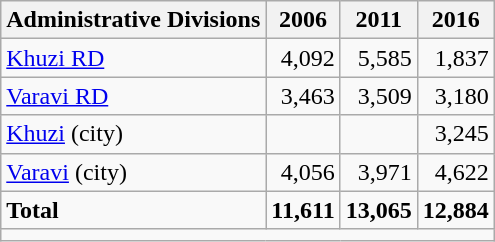<table class="wikitable">
<tr>
<th>Administrative Divisions</th>
<th>2006</th>
<th>2011</th>
<th>2016</th>
</tr>
<tr>
<td><a href='#'>Khuzi RD</a></td>
<td style="text-align: right;">4,092</td>
<td style="text-align: right;">5,585</td>
<td style="text-align: right;">1,837</td>
</tr>
<tr>
<td><a href='#'>Varavi RD</a></td>
<td style="text-align: right;">3,463</td>
<td style="text-align: right;">3,509</td>
<td style="text-align: right;">3,180</td>
</tr>
<tr>
<td><a href='#'>Khuzi</a> (city)</td>
<td style="text-align: right;"></td>
<td style="text-align: right;"></td>
<td style="text-align: right;">3,245</td>
</tr>
<tr>
<td><a href='#'>Varavi</a> (city)</td>
<td style="text-align: right;">4,056</td>
<td style="text-align: right;">3,971</td>
<td style="text-align: right;">4,622</td>
</tr>
<tr>
<td><strong>Total</strong></td>
<td style="text-align: right;"><strong>11,611</strong></td>
<td style="text-align: right;"><strong>13,065</strong></td>
<td style="text-align: right;"><strong>12,884</strong></td>
</tr>
<tr>
<td colspan=4></td>
</tr>
</table>
